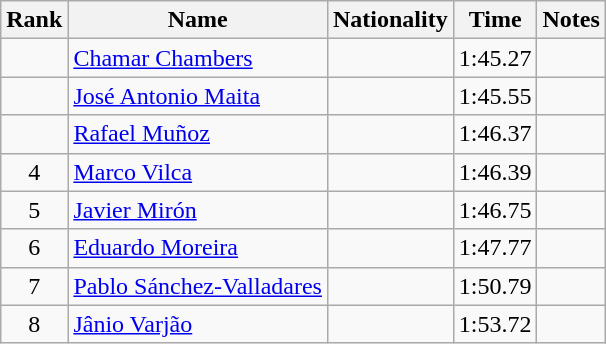<table class="wikitable sortable" style="text-align:center">
<tr>
<th>Rank</th>
<th>Name</th>
<th>Nationality</th>
<th>Time</th>
<th>Notes</th>
</tr>
<tr>
<td></td>
<td align=left><a href='#'>Chamar Chambers</a></td>
<td align=left></td>
<td>1:45.27</td>
<td></td>
</tr>
<tr>
<td></td>
<td align=left><a href='#'>José Antonio Maita</a></td>
<td align=left></td>
<td>1:45.55</td>
<td></td>
</tr>
<tr>
<td></td>
<td align=left><a href='#'>Rafael Muñoz</a></td>
<td align=left></td>
<td>1:46.37</td>
<td></td>
</tr>
<tr>
<td>4</td>
<td align=left><a href='#'>Marco Vilca</a></td>
<td align=left></td>
<td>1:46.39</td>
<td></td>
</tr>
<tr>
<td>5</td>
<td align=left><a href='#'>Javier Mirón</a></td>
<td align=left></td>
<td>1:46.75</td>
<td></td>
</tr>
<tr>
<td>6</td>
<td align=left><a href='#'>Eduardo Moreira</a></td>
<td align=left></td>
<td>1:47.77</td>
<td></td>
</tr>
<tr>
<td>7</td>
<td align=left><a href='#'>Pablo Sánchez-Valladares</a></td>
<td align=left></td>
<td>1:50.79</td>
<td></td>
</tr>
<tr>
<td>8</td>
<td align=left><a href='#'>Jânio Varjão</a></td>
<td align=left></td>
<td>1:53.72</td>
<td></td>
</tr>
</table>
